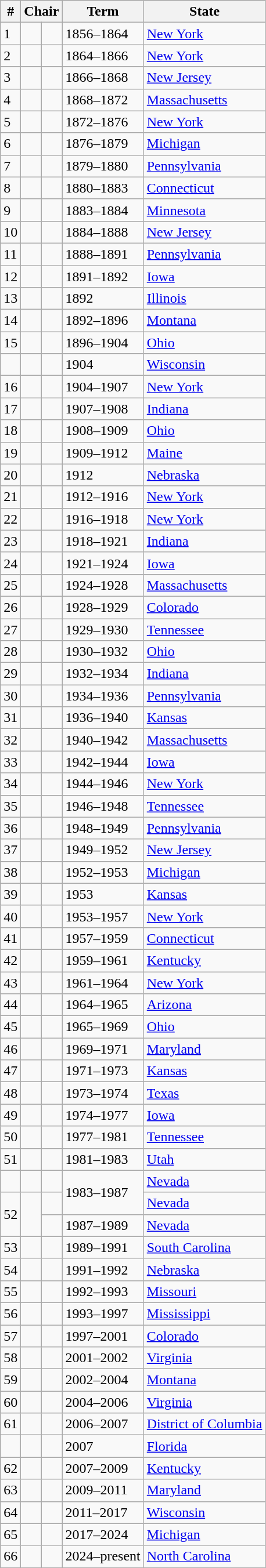<table class="wikitable collapsible sortable sticky-header">
<tr>
<th>#</th>
<th colspan="2">Chair</th>
<th>Term</th>
<th>State</th>
</tr>
<tr>
<td>1</td>
<td></td>
<td></td>
<td>1856–1864</td>
<td><a href='#'>New York</a></td>
</tr>
<tr>
<td>2</td>
<td></td>
<td></td>
<td>1864–1866</td>
<td><a href='#'>New York</a></td>
</tr>
<tr>
<td>3</td>
<td></td>
<td></td>
<td>1866–1868</td>
<td><a href='#'>New Jersey</a></td>
</tr>
<tr>
<td>4</td>
<td></td>
<td></td>
<td>1868–1872</td>
<td><a href='#'>Massachusetts</a></td>
</tr>
<tr>
<td>5</td>
<td></td>
<td></td>
<td>1872–1876</td>
<td><a href='#'>New York</a></td>
</tr>
<tr>
<td>6</td>
<td></td>
<td></td>
<td>1876–1879</td>
<td><a href='#'>Michigan</a></td>
</tr>
<tr>
<td>7</td>
<td></td>
<td></td>
<td>1879–1880</td>
<td><a href='#'>Pennsylvania</a></td>
</tr>
<tr>
<td>8</td>
<td></td>
<td></td>
<td>1880–1883</td>
<td><a href='#'>Connecticut</a></td>
</tr>
<tr>
<td>9</td>
<td></td>
<td></td>
<td>1883–1884</td>
<td><a href='#'>Minnesota</a></td>
</tr>
<tr>
<td>10</td>
<td></td>
<td></td>
<td>1884–1888</td>
<td><a href='#'>New Jersey</a></td>
</tr>
<tr>
<td>11</td>
<td></td>
<td></td>
<td>1888–1891</td>
<td><a href='#'>Pennsylvania</a></td>
</tr>
<tr>
<td>12</td>
<td></td>
<td></td>
<td>1891–1892</td>
<td><a href='#'>Iowa</a></td>
</tr>
<tr>
<td>13</td>
<td></td>
<td></td>
<td>1892</td>
<td><a href='#'>Illinois</a></td>
</tr>
<tr>
<td>14</td>
<td></td>
<td></td>
<td>1892–1896</td>
<td><a href='#'>Montana</a></td>
</tr>
<tr>
<td>15</td>
<td></td>
<td></td>
<td>1896–1904</td>
<td><a href='#'>Ohio</a></td>
</tr>
<tr>
<td></td>
<td></td>
<td> </td>
<td>1904</td>
<td><a href='#'>Wisconsin</a></td>
</tr>
<tr>
<td>16</td>
<td></td>
<td></td>
<td>1904–1907</td>
<td><a href='#'>New York</a></td>
</tr>
<tr>
<td>17</td>
<td></td>
<td></td>
<td>1907–1908</td>
<td><a href='#'>Indiana</a></td>
</tr>
<tr>
<td>18</td>
<td></td>
<td></td>
<td>1908–1909</td>
<td><a href='#'>Ohio</a></td>
</tr>
<tr>
<td>19</td>
<td></td>
<td> </td>
<td>1909–1912</td>
<td><a href='#'>Maine</a></td>
</tr>
<tr>
<td>20</td>
<td></td>
<td></td>
<td>1912</td>
<td><a href='#'>Nebraska</a></td>
</tr>
<tr>
<td>21</td>
<td></td>
<td></td>
<td>1912–1916</td>
<td><a href='#'>New York</a></td>
</tr>
<tr>
<td>22</td>
<td></td>
<td></td>
<td>1916–1918</td>
<td><a href='#'>New York</a></td>
</tr>
<tr>
<td>23</td>
<td></td>
<td></td>
<td>1918–1921</td>
<td><a href='#'>Indiana</a></td>
</tr>
<tr>
<td>24</td>
<td></td>
<td></td>
<td>1921–1924</td>
<td><a href='#'>Iowa</a></td>
</tr>
<tr>
<td>25</td>
<td></td>
<td></td>
<td>1924–1928</td>
<td><a href='#'>Massachusetts</a></td>
</tr>
<tr>
<td>26</td>
<td></td>
<td></td>
<td>1928–1929</td>
<td><a href='#'>Colorado</a></td>
</tr>
<tr>
<td>27</td>
<td></td>
<td></td>
<td>1929–1930</td>
<td><a href='#'>Tennessee</a></td>
</tr>
<tr>
<td>28</td>
<td></td>
<td></td>
<td>1930–1932</td>
<td><a href='#'>Ohio</a></td>
</tr>
<tr>
<td>29</td>
<td></td>
<td></td>
<td>1932–1934</td>
<td><a href='#'>Indiana</a></td>
</tr>
<tr>
<td>30</td>
<td></td>
<td></td>
<td>1934–1936</td>
<td><a href='#'>Pennsylvania</a></td>
</tr>
<tr>
<td>31</td>
<td></td>
<td></td>
<td>1936–1940</td>
<td><a href='#'>Kansas</a></td>
</tr>
<tr>
<td>32</td>
<td></td>
<td></td>
<td>1940–1942</td>
<td><a href='#'>Massachusetts</a></td>
</tr>
<tr>
<td>33</td>
<td></td>
<td></td>
<td>1942–1944</td>
<td><a href='#'>Iowa</a></td>
</tr>
<tr>
<td>34</td>
<td></td>
<td></td>
<td>1944–1946</td>
<td><a href='#'>New York</a></td>
</tr>
<tr>
<td>35</td>
<td></td>
<td></td>
<td>1946–1948</td>
<td><a href='#'>Tennessee</a></td>
</tr>
<tr>
<td>36</td>
<td></td>
<td></td>
<td>1948–1949</td>
<td><a href='#'>Pennsylvania</a></td>
</tr>
<tr>
<td>37</td>
<td></td>
<td></td>
<td>1949–1952</td>
<td><a href='#'>New Jersey</a></td>
</tr>
<tr>
<td>38</td>
<td></td>
<td></td>
<td>1952–1953</td>
<td><a href='#'>Michigan</a></td>
</tr>
<tr>
<td>39</td>
<td></td>
<td></td>
<td>1953</td>
<td><a href='#'>Kansas</a></td>
</tr>
<tr>
<td>40</td>
<td></td>
<td></td>
<td>1953–1957</td>
<td><a href='#'>New York</a></td>
</tr>
<tr>
<td>41</td>
<td></td>
<td></td>
<td>1957–1959</td>
<td><a href='#'>Connecticut</a></td>
</tr>
<tr>
<td>42</td>
<td></td>
<td></td>
<td>1959–1961</td>
<td><a href='#'>Kentucky</a></td>
</tr>
<tr>
<td>43</td>
<td></td>
<td></td>
<td>1961–1964</td>
<td><a href='#'>New York</a></td>
</tr>
<tr>
<td>44</td>
<td></td>
<td></td>
<td>1964–1965</td>
<td><a href='#'>Arizona</a></td>
</tr>
<tr>
<td>45</td>
<td></td>
<td></td>
<td>1965–1969</td>
<td><a href='#'>Ohio</a></td>
</tr>
<tr>
<td>46</td>
<td></td>
<td></td>
<td>1969–1971</td>
<td><a href='#'>Maryland</a></td>
</tr>
<tr>
<td>47</td>
<td></td>
<td></td>
<td>1971–1973</td>
<td><a href='#'>Kansas</a></td>
</tr>
<tr>
<td>48</td>
<td></td>
<td></td>
<td>1973–1974</td>
<td><a href='#'>Texas</a></td>
</tr>
<tr>
<td>49</td>
<td></td>
<td></td>
<td>1974–1977</td>
<td><a href='#'>Iowa</a></td>
</tr>
<tr>
<td>50</td>
<td></td>
<td></td>
<td>1977–1981</td>
<td><a href='#'>Tennessee</a></td>
</tr>
<tr>
<td>51</td>
<td></td>
<td></td>
<td>1981–1983</td>
<td><a href='#'>Utah</a></td>
</tr>
<tr>
<td></td>
<td></td>
<td> </td>
<td rowspan=2>1983–1987</td>
<td><a href='#'>Nevada</a></td>
</tr>
<tr>
<td rowspan="2">52</td>
<td rowspan="2"></td>
<td> </td>
<td><a href='#'>Nevada</a></td>
</tr>
<tr>
<td></td>
<td>1987–1989</td>
<td><a href='#'>Nevada</a></td>
</tr>
<tr>
<td>53</td>
<td></td>
<td></td>
<td>1989–1991</td>
<td><a href='#'>South Carolina</a></td>
</tr>
<tr>
<td>54</td>
<td></td>
<td></td>
<td>1991–1992</td>
<td><a href='#'>Nebraska</a></td>
</tr>
<tr>
<td>55</td>
<td></td>
<td></td>
<td>1992–1993</td>
<td><a href='#'>Missouri</a></td>
</tr>
<tr>
<td>56</td>
<td></td>
<td></td>
<td>1993–1997</td>
<td><a href='#'>Mississippi</a></td>
</tr>
<tr>
<td>57</td>
<td></td>
<td></td>
<td>1997–2001</td>
<td><a href='#'>Colorado</a></td>
</tr>
<tr>
<td>58</td>
<td></td>
<td></td>
<td>2001–2002</td>
<td><a href='#'>Virginia</a></td>
</tr>
<tr>
<td>59</td>
<td></td>
<td></td>
<td>2002–2004</td>
<td><a href='#'>Montana</a></td>
</tr>
<tr>
<td>60</td>
<td></td>
<td></td>
<td>2004–2006</td>
<td><a href='#'>Virginia</a></td>
</tr>
<tr>
<td>61</td>
<td></td>
<td></td>
<td>2006–2007</td>
<td><a href='#'>District of Columbia</a></td>
</tr>
<tr>
<td></td>
<td></td>
<td> </td>
<td rowspan=2>2007</td>
<td><a href='#'>Florida</a></td>
</tr>
<tr>
<td rowspan="2">62</td>
<td rowspan="2"></td>
<td rowspan="2"> </td>
<td rowspan="2"><a href='#'>Kentucky</a></td>
</tr>
<tr>
<td>2007–2009</td>
</tr>
<tr>
<td>63</td>
<td></td>
<td></td>
<td>2009–2011</td>
<td><a href='#'>Maryland</a></td>
</tr>
<tr>
<td>64</td>
<td></td>
<td></td>
<td>2011–2017</td>
<td><a href='#'>Wisconsin</a></td>
</tr>
<tr>
<td>65</td>
<td></td>
<td></td>
<td>2017–2024</td>
<td><a href='#'>Michigan</a></td>
</tr>
<tr>
<td>66</td>
<td></td>
<td></td>
<td>2024–present</td>
<td><a href='#'>North Carolina</a></td>
</tr>
</table>
